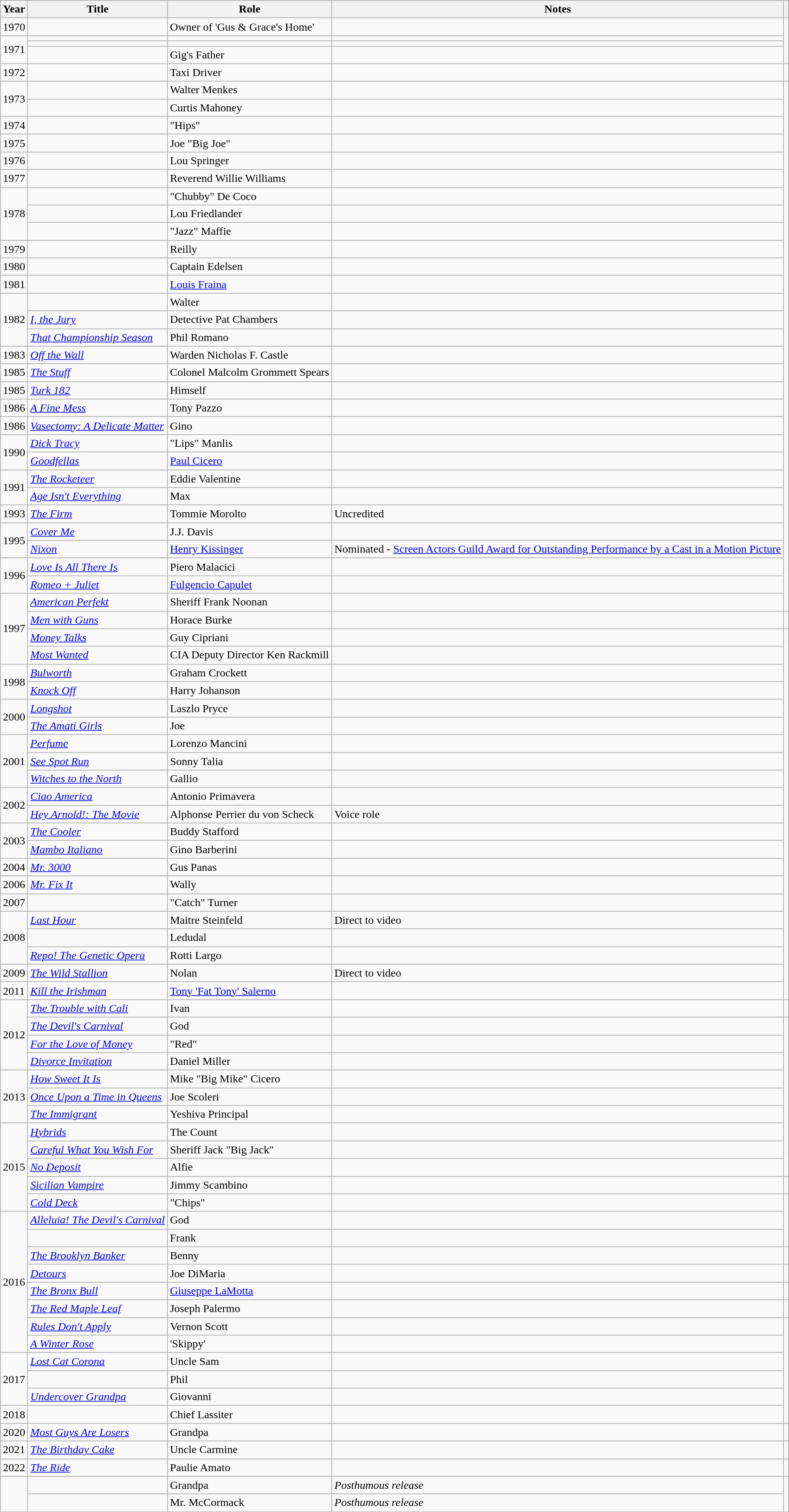<table class="wikitable sortable">
<tr>
<th>Year</th>
<th>Title</th>
<th>Role</th>
<th class="unsortable">Notes</th>
<th class="unsortable"></th>
</tr>
<tr>
<td>1970</td>
<td><em></em></td>
<td>Owner of 'Gus & Grace's Home'</td>
<td></td>
<td rowspan=4 style="text-align:center;"></td>
</tr>
<tr>
<td rowspan=3>1971</td>
<td><em></em></td>
<td></td>
<td></td>
</tr>
<tr>
<td><em></em></td>
<td></td>
<td></td>
</tr>
<tr>
<td><em></em></td>
<td>Gig's Father</td>
<td></td>
</tr>
<tr>
<td>1972</td>
<td><em></em></td>
<td>Taxi Driver</td>
<td></td>
<td style="text-align:center;"></td>
</tr>
<tr>
<td rowspan=2>1973</td>
<td><em></em></td>
<td>Walter Menkes</td>
<td></td>
<td rowspan="30" style="text-align:center;"></td>
</tr>
<tr>
<td><em></em></td>
<td>Curtis Mahoney</td>
<td></td>
</tr>
<tr>
<td>1974</td>
<td><em></em></td>
<td>"Hips"</td>
<td></td>
</tr>
<tr>
<td>1975</td>
<td><em></em></td>
<td>Joe "Big Joe"</td>
<td></td>
</tr>
<tr>
<td>1976</td>
<td><em></em></td>
<td>Lou Springer</td>
<td></td>
</tr>
<tr>
<td>1977</td>
<td><em></em></td>
<td>Reverend Willie Williams</td>
<td></td>
</tr>
<tr>
<td rowspan=3>1978</td>
<td><em></em></td>
<td>"Chubby" De Coco</td>
<td></td>
</tr>
<tr>
<td><em></em></td>
<td>Lou Friedlander</td>
<td></td>
</tr>
<tr>
<td><em></em></td>
<td>"Jazz" Maffie</td>
<td></td>
</tr>
<tr>
<td>1979</td>
<td><em></em></td>
<td>Reilly</td>
<td></td>
</tr>
<tr>
<td>1980</td>
<td><em></em></td>
<td>Captain Edelsen</td>
<td></td>
</tr>
<tr>
<td>1981</td>
<td><em></em></td>
<td><a href='#'>Louis Fraina</a></td>
<td></td>
</tr>
<tr>
<td rowspan=3>1982</td>
<td><em></em></td>
<td>Walter</td>
<td></td>
</tr>
<tr>
<td><em><a href='#'>I, the Jury</a></em></td>
<td>Detective Pat Chambers</td>
<td></td>
</tr>
<tr>
<td><em><a href='#'>That Championship Season</a></em></td>
<td>Phil Romano</td>
<td></td>
</tr>
<tr>
<td>1983</td>
<td><em><a href='#'>Off the Wall</a></em></td>
<td>Warden Nicholas F. Castle</td>
<td></td>
</tr>
<tr>
<td>1985</td>
<td><em><a href='#'>The Stuff</a></em></td>
<td>Colonel Malcolm Grommett Spears</td>
<td></td>
</tr>
<tr>
<td>1985</td>
<td><em><a href='#'>Turk 182</a></em></td>
<td>Himself</td>
<td></td>
</tr>
<tr>
<td>1986</td>
<td><em><a href='#'>A Fine Mess</a></em></td>
<td>Tony Pazzo</td>
<td></td>
</tr>
<tr>
<td>1986</td>
<td><em><a href='#'>Vasectomy: A Delicate Matter</a></em></td>
<td>Gino</td>
<td></td>
</tr>
<tr>
<td rowspan=2>1990</td>
<td><em><a href='#'>Dick Tracy</a></em></td>
<td>"Lips" Manlis</td>
<td></td>
</tr>
<tr>
<td><em><a href='#'>Goodfellas</a></em></td>
<td><a href='#'>Paul Cicero</a></td>
<td></td>
</tr>
<tr>
<td rowspan=2>1991</td>
<td><em><a href='#'>The Rocketeer</a></em></td>
<td>Eddie Valentine</td>
<td></td>
</tr>
<tr>
<td><em><a href='#'>Age Isn't Everything</a></em></td>
<td>Max</td>
<td></td>
</tr>
<tr>
<td>1993</td>
<td><em><a href='#'>The Firm</a></em></td>
<td>Tommie Morolto</td>
<td>Uncredited</td>
</tr>
<tr>
<td rowspan=2>1995</td>
<td><em><a href='#'>Cover Me</a></em></td>
<td>J.J. Davis</td>
<td></td>
</tr>
<tr>
<td><em><a href='#'>Nixon</a></em></td>
<td><a href='#'>Henry Kissinger</a></td>
<td>Nominated - <a href='#'>Screen Actors Guild Award for Outstanding Performance by a Cast in a Motion Picture</a></td>
</tr>
<tr>
<td rowspan=2>1996</td>
<td><em><a href='#'>Love Is All There Is</a></em></td>
<td>Piero Malacici</td>
<td></td>
</tr>
<tr>
<td><em><a href='#'>Romeo + Juliet</a></em></td>
<td><a href='#'>Fulgencio Capulet</a></td>
<td></td>
</tr>
<tr>
<td rowspan=4>1997</td>
<td><em><a href='#'>American Perfekt</a></em></td>
<td>Sheriff Frank Noonan</td>
<td></td>
</tr>
<tr>
<td><em><a href='#'>Men with Guns</a></em></td>
<td>Horace Burke</td>
<td></td>
<td style="text-align:center;"></td>
</tr>
<tr>
<td><em><a href='#'>Money Talks</a></em></td>
<td>Guy Cipriani</td>
<td></td>
<td rowspan="21" style="text-align:center;"></td>
</tr>
<tr>
<td><em><a href='#'>Most Wanted</a></em></td>
<td>CIA Deputy Director Ken Rackmill</td>
<td></td>
</tr>
<tr>
<td rowspan=2>1998</td>
<td><em><a href='#'>Bulworth</a></em></td>
<td>Graham Crockett</td>
<td></td>
</tr>
<tr>
<td><em><a href='#'>Knock Off</a></em></td>
<td>Harry Johanson</td>
<td></td>
</tr>
<tr>
<td rowspan=2>2000</td>
<td><em><a href='#'>Longshot</a></em></td>
<td>Laszlo Pryce</td>
<td></td>
</tr>
<tr>
<td><em><a href='#'>The Amati Girls</a></em></td>
<td>Joe</td>
<td></td>
</tr>
<tr>
<td rowspan=3>2001</td>
<td><em><a href='#'>Perfume</a></em></td>
<td>Lorenzo Mancini</td>
<td></td>
</tr>
<tr>
<td><em><a href='#'>See Spot Run</a></em></td>
<td>Sonny Talia</td>
<td></td>
</tr>
<tr>
<td><em><a href='#'>Witches to the North</a></em></td>
<td>Gallio</td>
<td></td>
</tr>
<tr>
<td rowspan=2>2002</td>
<td><em><a href='#'>Ciao America</a></em></td>
<td>Antonio Primavera</td>
<td></td>
</tr>
<tr>
<td><em><a href='#'>Hey Arnold!: The Movie</a></em></td>
<td>Alphonse Perrier du von Scheck</td>
<td>Voice role</td>
</tr>
<tr>
<td rowspan=2>2003</td>
<td><em><a href='#'>The Cooler</a></em></td>
<td>Buddy Stafford</td>
<td></td>
</tr>
<tr>
<td><em><a href='#'>Mambo Italiano</a></em></td>
<td>Gino Barberini</td>
<td></td>
</tr>
<tr>
<td>2004</td>
<td><em><a href='#'>Mr. 3000</a></em></td>
<td>Gus Panas</td>
<td></td>
</tr>
<tr>
<td>2006</td>
<td><em><a href='#'>Mr. Fix It</a></em></td>
<td>Wally</td>
<td></td>
</tr>
<tr>
<td>2007</td>
<td><em></em></td>
<td>"Catch" Turner</td>
<td></td>
</tr>
<tr>
<td rowspan=3>2008</td>
<td><em><a href='#'>Last Hour</a></em></td>
<td>Maitre Steinfeld</td>
<td>Direct to video</td>
</tr>
<tr>
<td><em></em></td>
<td>Ledudal</td>
<td></td>
</tr>
<tr>
<td><em><a href='#'>Repo! The Genetic Opera</a></em></td>
<td>Rotti Largo</td>
<td></td>
</tr>
<tr>
<td>2009</td>
<td><em><a href='#'>The Wild Stallion</a></em></td>
<td>Nolan</td>
<td>Direct to video</td>
</tr>
<tr>
<td>2011</td>
<td><em><a href='#'>Kill the Irishman</a></em></td>
<td><a href='#'>Tony 'Fat Tony' Salerno</a></td>
<td></td>
</tr>
<tr>
<td rowspan=4>2012</td>
<td><em><a href='#'>The Trouble with Cali</a></em></td>
<td>Ivan</td>
<td></td>
<td style="text-align:center;"></td>
</tr>
<tr>
<td><em><a href='#'>The Devil's Carnival</a></em></td>
<td>God</td>
<td></td>
<td rowspan="9" style="text-align:center;"></td>
</tr>
<tr>
<td><em><a href='#'>For the Love of Money</a></em></td>
<td>"Red"</td>
<td></td>
</tr>
<tr>
<td><em><a href='#'>Divorce Invitation</a></em></td>
<td>Daniel Miller</td>
<td></td>
</tr>
<tr>
<td rowspan=3>2013</td>
<td><em><a href='#'>How Sweet It Is</a></em></td>
<td>Mike "Big Mike" Cicero</td>
<td></td>
</tr>
<tr>
<td><em><a href='#'>Once Upon a Time in Queens</a></em></td>
<td>Joe Scoleri</td>
<td></td>
</tr>
<tr>
<td><em><a href='#'>The Immigrant</a></em></td>
<td>Yeshiva Principal</td>
<td></td>
</tr>
<tr>
<td rowspan=5>2015</td>
<td><em><a href='#'>Hybrids</a></em></td>
<td>The Count</td>
<td></td>
</tr>
<tr>
<td><em><a href='#'>Careful What You Wish For</a></em></td>
<td>Sheriff Jack "Big Jack"</td>
<td></td>
</tr>
<tr>
<td><em><a href='#'>No Deposit</a></em></td>
<td>Alfie</td>
<td></td>
</tr>
<tr>
<td><em><a href='#'>Sicilian Vampire</a></em></td>
<td>Jimmy Scambino</td>
<td></td>
<td style="text-align:center;"></td>
</tr>
<tr>
<td><em><a href='#'>Cold Deck</a></em></td>
<td>"Chips"</td>
<td></td>
<td rowspan="3" style="text-align:center;"></td>
</tr>
<tr>
<td rowspan=8>2016</td>
<td><em><a href='#'>Alleluia! The Devil's Carnival</a></em></td>
<td>God</td>
<td></td>
</tr>
<tr>
<td><em></em></td>
<td>Frank</td>
<td></td>
</tr>
<tr>
<td><em><a href='#'>The Brooklyn Banker</a></em></td>
<td>Benny</td>
<td></td>
<td style="text-align:center;"></td>
</tr>
<tr>
<td><em><a href='#'>Detours</a></em></td>
<td>Joe DiMaria</td>
<td></td>
<td style="text-align:center;"></td>
</tr>
<tr>
<td><em><a href='#'>The Bronx Bull</a></em></td>
<td><a href='#'>Giuseppe LaMotta</a></td>
<td></td>
<td style="text-align:center;"></td>
</tr>
<tr>
<td><em><a href='#'>The Red Maple Leaf</a></em></td>
<td>Joseph Palermo</td>
<td></td>
<td style="text-align:center;"></td>
</tr>
<tr>
<td><em><a href='#'>Rules Don't Apply</a></em></td>
<td>Vernon Scott</td>
<td></td>
<td rowspan="6" style="text-align:center;"></td>
</tr>
<tr>
<td><em><a href='#'>A Winter Rose</a></em></td>
<td>'Skippy'</td>
<td></td>
</tr>
<tr>
<td rowspan=3>2017</td>
<td><em><a href='#'>Lost Cat Corona</a></em></td>
<td>Uncle Sam</td>
<td></td>
</tr>
<tr>
<td><em></em></td>
<td>Phil</td>
<td></td>
</tr>
<tr>
<td><em><a href='#'>Undercover Grandpa</a></em></td>
<td>Giovanni</td>
<td></td>
</tr>
<tr>
<td>2018</td>
<td><em></em></td>
<td>Chief Lassiter</td>
<td></td>
</tr>
<tr>
<td>2020</td>
<td><em><a href='#'>Most Guys Are Losers</a></em></td>
<td>Grandpa</td>
<td></td>
<td style="text-align:center;"></td>
</tr>
<tr>
<td>2021</td>
<td><em><a href='#'>The Birthday Cake</a></em></td>
<td>Uncle Carmine</td>
<td></td>
<td style="text-align:center;"></td>
</tr>
<tr>
<td>2022</td>
<td><em><a href='#'>The Ride</a></em></td>
<td>Paulie Amato</td>
<td></td>
<td style="text-align:center;"></td>
</tr>
<tr>
<td rowspan=2></td>
<td></td>
<td>Grandpa</td>
<td><em>Posthumous release</em></td>
<td rowspan="2" style="text-align:center;"></td>
</tr>
<tr>
<td></td>
<td>Mr. McCormack</td>
<td><em>Posthumous release</em></td>
</tr>
</table>
